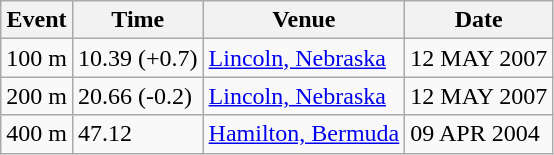<table class="wikitable">
<tr>
<th>Event</th>
<th>Time</th>
<th>Venue</th>
<th>Date</th>
</tr>
<tr>
<td>100 m</td>
<td>10.39 (+0.7)</td>
<td><a href='#'>Lincoln, Nebraska</a></td>
<td>12 MAY 2007</td>
</tr>
<tr>
<td>200 m</td>
<td>20.66 (-0.2)</td>
<td><a href='#'>Lincoln, Nebraska</a></td>
<td>12 MAY 2007</td>
</tr>
<tr>
<td>400 m</td>
<td>47.12</td>
<td><a href='#'>Hamilton, Bermuda</a></td>
<td>09 APR 2004</td>
</tr>
</table>
